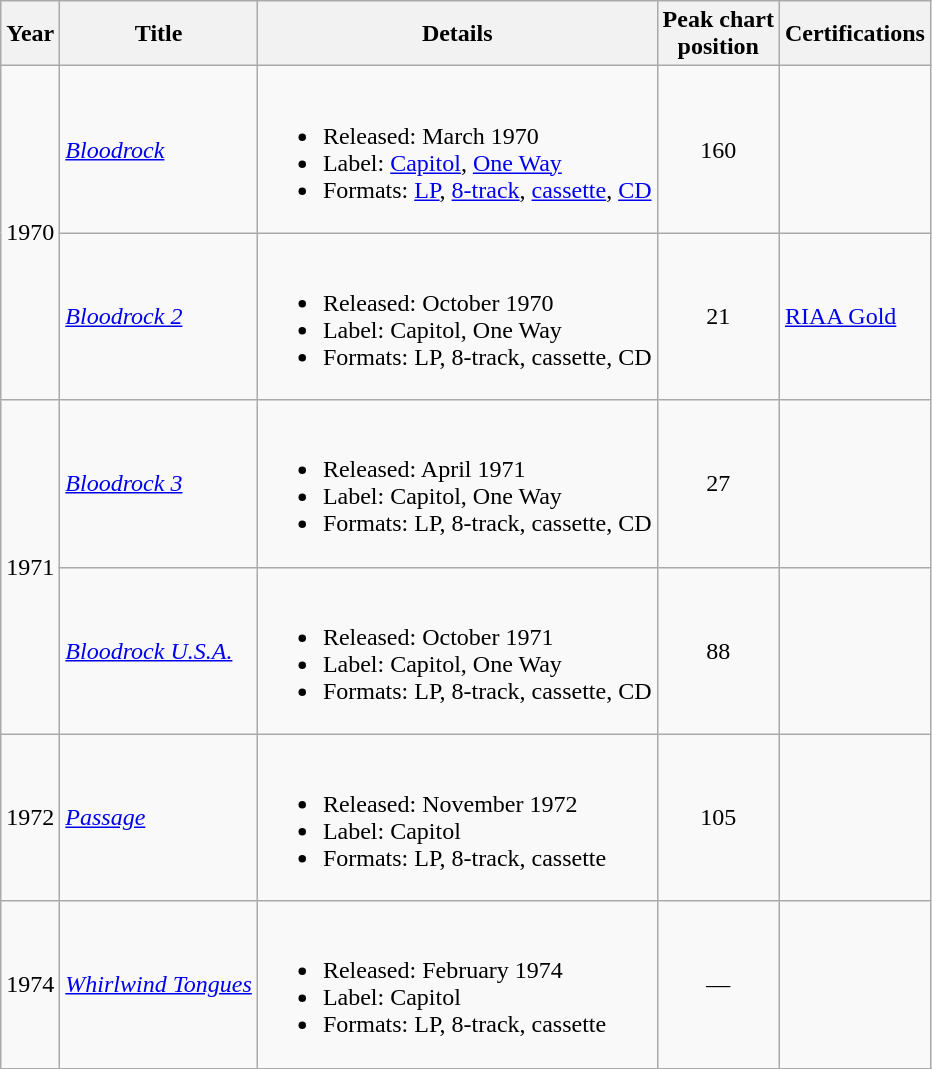<table class="wikitable">
<tr>
<th>Year</th>
<th>Title</th>
<th>Details</th>
<th>Peak chart<br>position<br></th>
<th>Certifications</th>
</tr>
<tr>
<td rowspan=2>1970</td>
<td><em><a href='#'>Bloodrock</a></em></td>
<td><br><ul><li>Released: March 1970</li><li>Label: <a href='#'>Capitol</a>, <a href='#'>One Way</a> </li><li>Formats: <a href='#'>LP</a>, <a href='#'>8-track</a>, <a href='#'>cassette</a>, <a href='#'>CD</a> </li></ul></td>
<td align=center>160</td>
<td></td>
</tr>
<tr>
<td><em><a href='#'>Bloodrock 2</a></em></td>
<td><br><ul><li>Released: October 1970</li><li>Label: Capitol, One Way </li><li>Formats: LP, 8-track, cassette, CD </li></ul></td>
<td align=center>21</td>
<td><a href='#'>RIAA Gold</a></td>
</tr>
<tr>
<td rowspan=2>1971</td>
<td><em><a href='#'>Bloodrock 3</a></em></td>
<td><br><ul><li>Released: April 1971</li><li>Label: Capitol, One Way </li><li>Formats: LP, 8-track, cassette, CD </li></ul></td>
<td align=center>27</td>
<td></td>
</tr>
<tr>
<td><em><a href='#'>Bloodrock U.S.A.</a></em></td>
<td><br><ul><li>Released: October 1971</li><li>Label: Capitol, One Way </li><li>Formats: LP, 8-track, cassette, CD </li></ul></td>
<td align=center>88</td>
<td></td>
</tr>
<tr>
<td>1972</td>
<td><em><a href='#'>Passage</a></em></td>
<td><br><ul><li>Released: November 1972</li><li>Label: Capitol</li><li>Formats: LP, 8-track, cassette</li></ul></td>
<td align=center>105</td>
<td></td>
</tr>
<tr>
<td>1974</td>
<td><em><a href='#'>Whirlwind Tongues</a></em></td>
<td><br><ul><li>Released: February 1974</li><li>Label: Capitol</li><li>Formats: LP, 8-track, cassette</li></ul></td>
<td align=center>—</td>
<td></td>
</tr>
</table>
